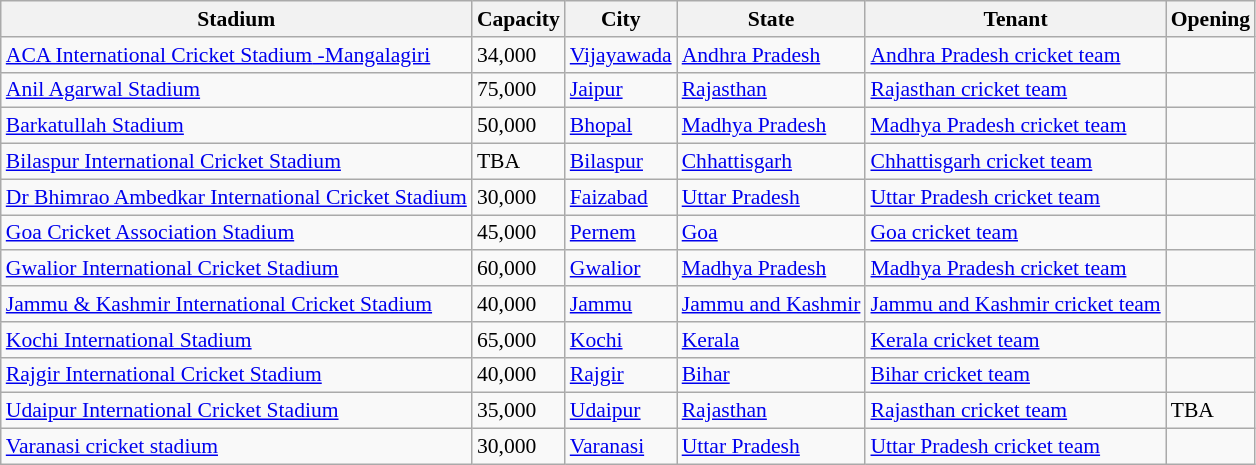<table class="wikitable sortable collapsible static-row-numbers" style="font-size: 90%">
<tr>
<th>Stadium</th>
<th>Capacity</th>
<th>City</th>
<th>State</th>
<th>Tenant</th>
<th>Opening</th>
</tr>
<tr>
<td><a href='#'>ACA International Cricket Stadium</a><a href='#'> -Mangalagiri</a></td>
<td>34,000</td>
<td><a href='#'>Vijayawada</a></td>
<td><a href='#'>Andhra Pradesh</a></td>
<td><a href='#'>Andhra Pradesh cricket team</a></td>
<td></td>
</tr>
<tr>
<td><a href='#'>Anil Agarwal Stadium</a></td>
<td>75,000</td>
<td><a href='#'>Jaipur</a></td>
<td><a href='#'>Rajasthan</a></td>
<td><a href='#'>Rajasthan cricket team</a></td>
<td></td>
</tr>
<tr>
<td><a href='#'>Barkatullah Stadium</a></td>
<td>50,000</td>
<td><a href='#'>Bhopal</a></td>
<td><a href='#'>Madhya Pradesh</a></td>
<td><a href='#'>Madhya Pradesh cricket team</a></td>
<td></td>
</tr>
<tr>
<td><a href='#'>Bilaspur International Cricket Stadium</a></td>
<td>TBA</td>
<td><a href='#'>Bilaspur</a></td>
<td><a href='#'>Chhattisgarh</a></td>
<td><a href='#'>Chhattisgarh cricket team</a></td>
<td></td>
</tr>
<tr>
<td><a href='#'>Dr Bhimrao Ambedkar International Cricket Stadium</a></td>
<td>30,000</td>
<td><a href='#'>Faizabad</a></td>
<td><a href='#'>Uttar Pradesh</a></td>
<td><a href='#'>Uttar Pradesh cricket team</a></td>
<td></td>
</tr>
<tr>
<td><a href='#'>Goa Cricket Association Stadium</a></td>
<td>45,000</td>
<td><a href='#'>Pernem</a></td>
<td><a href='#'>Goa</a></td>
<td><a href='#'>Goa cricket team</a></td>
<td></td>
</tr>
<tr>
<td><a href='#'>Gwalior International Cricket Stadium</a></td>
<td>60,000</td>
<td><a href='#'>Gwalior</a></td>
<td><a href='#'>Madhya Pradesh</a></td>
<td><a href='#'>Madhya Pradesh cricket team</a></td>
<td></td>
</tr>
<tr>
<td><a href='#'>Jammu & Kashmir International Cricket Stadium</a></td>
<td>40,000</td>
<td><a href='#'>Jammu</a></td>
<td><a href='#'>Jammu and Kashmir</a></td>
<td><a href='#'>Jammu and Kashmir cricket team</a></td>
<td></td>
</tr>
<tr>
<td><a href='#'>Kochi International Stadium</a></td>
<td>65,000</td>
<td><a href='#'>Kochi</a></td>
<td><a href='#'>Kerala</a></td>
<td><a href='#'>Kerala cricket team</a></td>
<td></td>
</tr>
<tr>
<td><a href='#'>Rajgir International Cricket Stadium</a></td>
<td>40,000</td>
<td><a href='#'>Rajgir</a></td>
<td><a href='#'>Bihar</a></td>
<td><a href='#'>Bihar cricket team</a></td>
<td></td>
</tr>
<tr>
<td><a href='#'>Udaipur International Cricket Stadium</a></td>
<td>35,000</td>
<td><a href='#'>Udaipur</a></td>
<td><a href='#'>Rajasthan</a></td>
<td><a href='#'>Rajasthan cricket team</a></td>
<td>TBA</td>
</tr>
<tr>
<td><a href='#'>Varanasi cricket stadium</a></td>
<td>30,000</td>
<td><a href='#'>Varanasi</a></td>
<td><a href='#'>Uttar Pradesh</a></td>
<td><a href='#'>Uttar Pradesh cricket team</a></td>
<td></td>
</tr>
</table>
